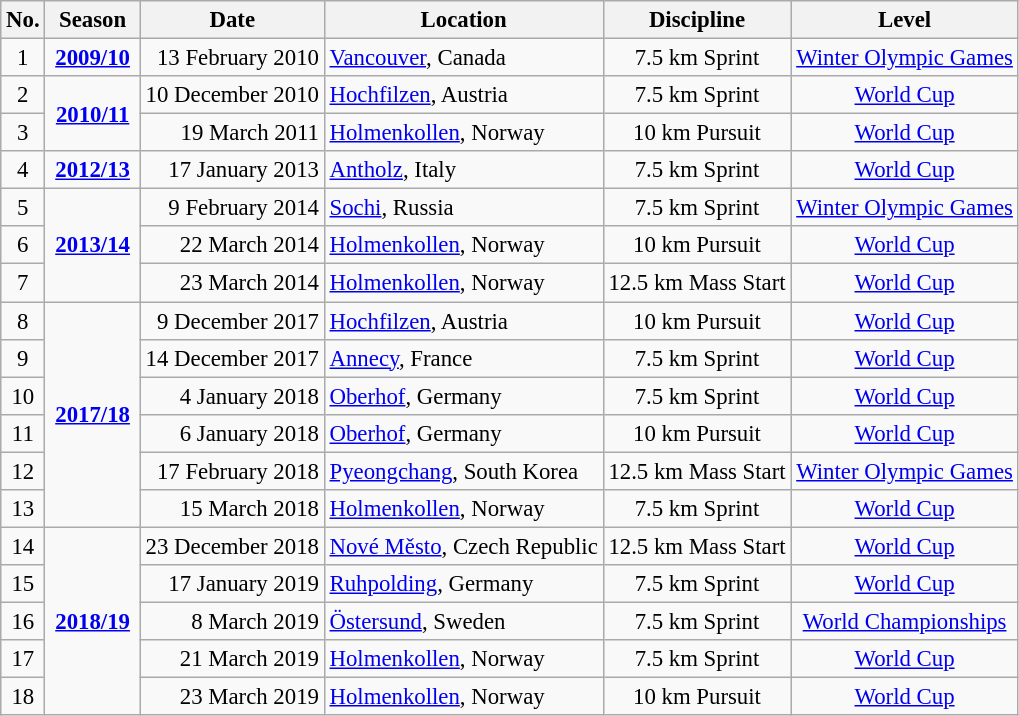<table class="wikitable" style="text-align:center; font-size:95%;">
<tr>
<th>No.</th>
<th>Season</th>
<th>Date</th>
<th>Location</th>
<th>Discipline</th>
<th>Level</th>
</tr>
<tr>
<td>1</td>
<td><strong><a href='#'>2009/10</a></strong></td>
<td align=right>13 February 2010</td>
<td align=left> <a href='#'>Vancouver</a>, Canada</td>
<td>7.5 km Sprint</td>
<td><a href='#'>Winter Olympic Games</a></td>
</tr>
<tr>
<td>2</td>
<td rowspan=2><strong> <a href='#'>2010/11</a> </strong></td>
<td align=right>10 December 2010</td>
<td align="left"> <a href='#'>Hochfilzen</a>, Austria</td>
<td>7.5 km Sprint</td>
<td><a href='#'>World Cup</a></td>
</tr>
<tr>
<td>3</td>
<td align=right>19 March 2011</td>
<td align=left> <a href='#'>Holmenkollen</a>, Norway</td>
<td>10 km Pursuit</td>
<td><a href='#'>World Cup</a></td>
</tr>
<tr>
<td>4</td>
<td><strong><a href='#'>2012/13</a></strong></td>
<td align=right>17 January 2013</td>
<td align=left> <a href='#'>Antholz</a>, Italy</td>
<td>7.5 km Sprint</td>
<td><a href='#'>World Cup</a></td>
</tr>
<tr>
<td>5</td>
<td rowspan=3><strong><a href='#'>2013/14</a></strong></td>
<td align=right>9 February 2014</td>
<td align=left> <a href='#'>Sochi</a>, Russia</td>
<td>7.5 km Sprint</td>
<td><a href='#'>Winter Olympic Games</a></td>
</tr>
<tr>
<td>6</td>
<td align=right>22 March 2014</td>
<td align=left> <a href='#'>Holmenkollen</a>, Norway</td>
<td>10 km Pursuit</td>
<td><a href='#'>World Cup</a></td>
</tr>
<tr>
<td>7</td>
<td align=right>23 March 2014</td>
<td align=left> <a href='#'>Holmenkollen</a>, Norway</td>
<td>12.5 km Mass Start</td>
<td><a href='#'>World Cup</a></td>
</tr>
<tr>
<td>8</td>
<td rowspan=6><strong><a href='#'>2017/18</a></strong></td>
<td align=right>9 December 2017</td>
<td align=left> <a href='#'>Hochfilzen</a>, Austria</td>
<td>10 km Pursuit</td>
<td><a href='#'>World Cup</a></td>
</tr>
<tr>
<td>9</td>
<td align=right>14 December 2017</td>
<td align=left> <a href='#'>Annecy</a>, France</td>
<td>7.5 km Sprint</td>
<td><a href='#'>World Cup</a></td>
</tr>
<tr>
<td>10</td>
<td align=right>4 January 2018</td>
<td align=left> <a href='#'>Oberhof</a>, Germany</td>
<td>7.5 km Sprint</td>
<td><a href='#'>World Cup</a></td>
</tr>
<tr>
<td>11</td>
<td align=right>6 January 2018</td>
<td align=left> <a href='#'>Oberhof</a>, Germany</td>
<td>10 km Pursuit</td>
<td><a href='#'>World Cup</a></td>
</tr>
<tr>
<td>12</td>
<td align=right>17 February 2018</td>
<td align=left> <a href='#'>Pyeongchang</a>, South Korea</td>
<td>12.5 km Mass Start</td>
<td><a href='#'>Winter Olympic Games</a></td>
</tr>
<tr>
<td>13</td>
<td align=right>15 March 2018</td>
<td align=left> <a href='#'>Holmenkollen</a>, Norway</td>
<td>7.5 km Sprint</td>
<td><a href='#'>World Cup</a></td>
</tr>
<tr>
<td>14</td>
<td rowspan=5><strong><a href='#'>2018/19</a></strong></td>
<td align=right>23 December 2018</td>
<td align=left> <a href='#'>Nové Město</a>, Czech Republic</td>
<td>12.5 km Mass Start</td>
<td><a href='#'>World Cup</a></td>
</tr>
<tr>
<td>15</td>
<td align=right>17 January 2019</td>
<td align=left> <a href='#'>Ruhpolding</a>, Germany</td>
<td>7.5 km Sprint</td>
<td><a href='#'>World Cup</a></td>
</tr>
<tr>
<td>16</td>
<td align=right>8 March 2019</td>
<td align=left> <a href='#'>Östersund</a>, Sweden</td>
<td>7.5 km Sprint</td>
<td><a href='#'>World Championships</a></td>
</tr>
<tr>
<td>17</td>
<td align=right>21 March 2019</td>
<td align=left> <a href='#'>Holmenkollen</a>, Norway</td>
<td>7.5 km Sprint</td>
<td><a href='#'>World Cup</a></td>
</tr>
<tr>
<td>18</td>
<td align=right>23 March 2019</td>
<td align=left> <a href='#'>Holmenkollen</a>, Norway</td>
<td>10 km Pursuit</td>
<td><a href='#'>World Cup</a></td>
</tr>
</table>
